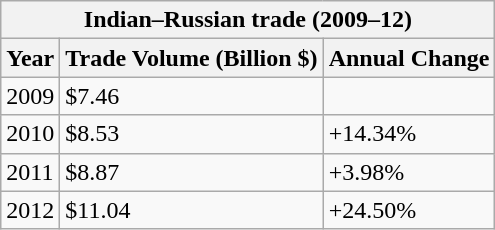<table class="wikitable sortable">
<tr>
<th colspan="3">Indian–Russian trade (2009–12)</th>
</tr>
<tr>
<th>Year</th>
<th>Trade Volume (Billion $)</th>
<th>Annual Change</th>
</tr>
<tr>
<td>2009</td>
<td>$7.46</td>
<td></td>
</tr>
<tr>
<td>2010</td>
<td>$8.53</td>
<td>+14.34%</td>
</tr>
<tr>
<td>2011</td>
<td>$8.87</td>
<td>+3.98%</td>
</tr>
<tr>
<td>2012</td>
<td>$11.04</td>
<td>+24.50%</td>
</tr>
</table>
